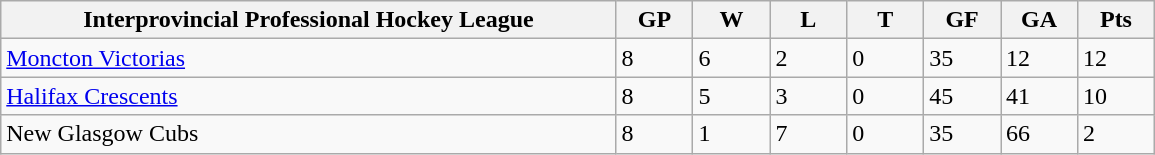<table class="wikitable">
<tr>
<th bgcolor="#DDDDFF" width="40%">Interprovincial Professional Hockey League</th>
<th bgcolor="#DDDDFF" width="5%">GP</th>
<th bgcolor="#DDDDFF" width="5%">W</th>
<th bgcolor="#DDDDFF" width="5%">L</th>
<th bgcolor="#DDDDFF" width="5%">T</th>
<th bgcolor="#DDDDFF" width="5%">GF</th>
<th bgcolor="#DDDDFF" width="5%">GA</th>
<th bgcolor="#DDDDFF" width="5%">Pts</th>
</tr>
<tr>
<td><a href='#'>Moncton Victorias</a></td>
<td>8</td>
<td>6</td>
<td>2</td>
<td>0</td>
<td>35</td>
<td>12</td>
<td>12</td>
</tr>
<tr>
<td><a href='#'>Halifax Crescents</a></td>
<td>8</td>
<td>5</td>
<td>3</td>
<td>0</td>
<td>45</td>
<td>41</td>
<td>10</td>
</tr>
<tr>
<td>New Glasgow Cubs</td>
<td>8</td>
<td>1</td>
<td>7</td>
<td>0</td>
<td>35</td>
<td>66</td>
<td>2</td>
</tr>
</table>
